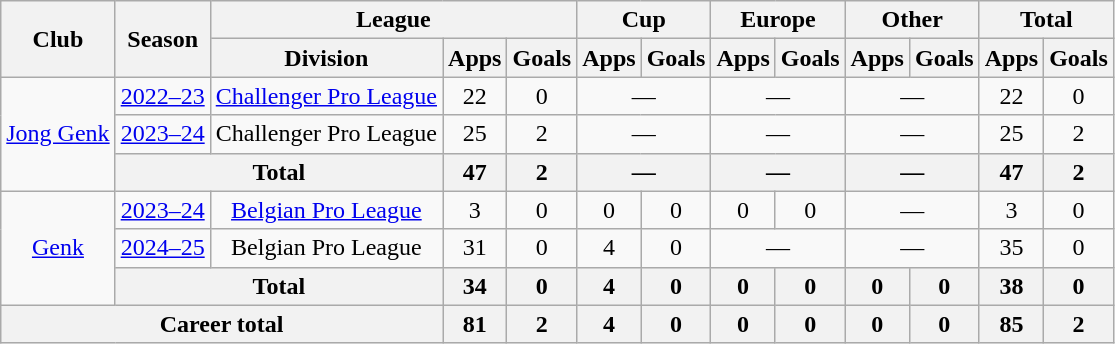<table class="wikitable" style="text-align:center">
<tr>
<th rowspan="2">Club</th>
<th rowspan="2">Season</th>
<th colspan="3">League</th>
<th colspan="2">Cup</th>
<th colspan="2">Europe</th>
<th colspan="2">Other</th>
<th colspan="2">Total</th>
</tr>
<tr>
<th>Division</th>
<th>Apps</th>
<th>Goals</th>
<th>Apps</th>
<th>Goals</th>
<th>Apps</th>
<th>Goals</th>
<th>Apps</th>
<th>Goals</th>
<th>Apps</th>
<th>Goals</th>
</tr>
<tr>
<td rowspan="3"><a href='#'>Jong Genk</a></td>
<td><a href='#'>2022–23</a></td>
<td><a href='#'>Challenger Pro League</a></td>
<td>22</td>
<td>0</td>
<td colspan="2">—</td>
<td colspan="2">—</td>
<td colspan="2">—</td>
<td>22</td>
<td>0</td>
</tr>
<tr>
<td><a href='#'>2023–24</a></td>
<td>Challenger Pro League</td>
<td>25</td>
<td>2</td>
<td colspan="2">—</td>
<td colspan="2">—</td>
<td colspan="2">—</td>
<td>25</td>
<td>2</td>
</tr>
<tr>
<th colspan="2">Total</th>
<th>47</th>
<th>2</th>
<th colspan="2">—</th>
<th colspan="2">—</th>
<th colspan="2">—</th>
<th>47</th>
<th>2</th>
</tr>
<tr>
<td rowspan="3"><a href='#'>Genk</a></td>
<td><a href='#'>2023–24</a></td>
<td><a href='#'>Belgian Pro League</a></td>
<td>3</td>
<td>0</td>
<td>0</td>
<td>0</td>
<td>0</td>
<td>0</td>
<td colspan="2">—</td>
<td>3</td>
<td>0</td>
</tr>
<tr>
<td><a href='#'>2024–25</a></td>
<td>Belgian Pro League</td>
<td>31</td>
<td>0</td>
<td>4</td>
<td>0</td>
<td colspan="2">—</td>
<td colspan="2">—</td>
<td>35</td>
<td>0</td>
</tr>
<tr>
<th colspan="2">Total</th>
<th>34</th>
<th>0</th>
<th>4</th>
<th>0</th>
<th>0</th>
<th>0</th>
<th>0</th>
<th>0</th>
<th>38</th>
<th>0</th>
</tr>
<tr>
<th colspan="3">Career total</th>
<th>81</th>
<th>2</th>
<th>4</th>
<th>0</th>
<th>0</th>
<th>0</th>
<th>0</th>
<th>0</th>
<th>85</th>
<th>2</th>
</tr>
</table>
